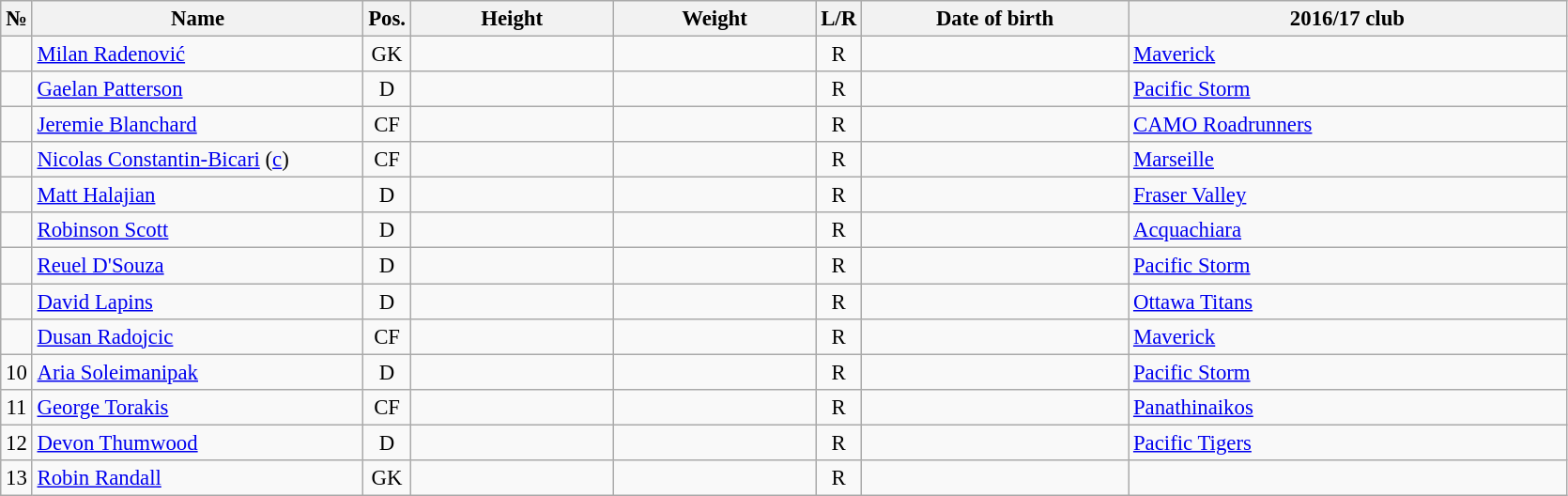<table class="wikitable sortable" style="font-size:95%; text-align:center;">
<tr>
<th>№</th>
<th style="width:15em">Name</th>
<th>Pos.</th>
<th style="width:9em">Height</th>
<th style="width:9em">Weight</th>
<th>L/R</th>
<th style="width:12em">Date of birth</th>
<th style="width:20em">2016/17 club</th>
</tr>
<tr>
<td></td>
<td style="text-align:left;"><a href='#'>Milan Radenović</a></td>
<td>GK</td>
<td></td>
<td></td>
<td>R</td>
<td style="text-align:right;"></td>
<td style="text-align:left;"> <a href='#'>Maverick</a></td>
</tr>
<tr>
<td></td>
<td style="text-align:left;"><a href='#'>Gaelan Patterson</a></td>
<td>D</td>
<td></td>
<td></td>
<td>R</td>
<td style="text-align:right;"></td>
<td style="text-align:left;"> <a href='#'>Pacific Storm</a></td>
</tr>
<tr>
<td></td>
<td style="text-align:left;"><a href='#'>Jeremie Blanchard</a></td>
<td>CF</td>
<td></td>
<td></td>
<td>R</td>
<td style="text-align:right;"></td>
<td style="text-align:left;"> <a href='#'>CAMO Roadrunners</a></td>
</tr>
<tr>
<td></td>
<td style="text-align:left;"><a href='#'>Nicolas Constantin-Bicari</a> (<a href='#'>c</a>)</td>
<td>CF</td>
<td></td>
<td></td>
<td>R</td>
<td style="text-align:right;"></td>
<td style="text-align:left;"> <a href='#'>Marseille</a></td>
</tr>
<tr>
<td></td>
<td style="text-align:left;"><a href='#'>Matt Halajian</a></td>
<td>D</td>
<td></td>
<td></td>
<td>R</td>
<td style="text-align:right;"></td>
<td style="text-align:left;"> <a href='#'>Fraser Valley</a></td>
</tr>
<tr>
<td></td>
<td style="text-align:left;"><a href='#'>Robinson Scott</a></td>
<td>D</td>
<td></td>
<td></td>
<td>R</td>
<td style="text-align:right;"></td>
<td style="text-align:left;"> <a href='#'>Acquachiara</a></td>
</tr>
<tr>
<td></td>
<td style="text-align:left;"><a href='#'>Reuel D'Souza</a></td>
<td>D</td>
<td></td>
<td></td>
<td>R</td>
<td style="text-align:right;"></td>
<td style="text-align:left;"> <a href='#'>Pacific Storm</a></td>
</tr>
<tr>
<td></td>
<td style="text-align:left;"><a href='#'>David Lapins</a></td>
<td>D</td>
<td></td>
<td></td>
<td>R</td>
<td style="text-align:right;"></td>
<td style="text-align:left;"> <a href='#'>Ottawa Titans</a></td>
</tr>
<tr>
<td></td>
<td style="text-align:left;"><a href='#'>Dusan Radojcic</a></td>
<td>CF</td>
<td></td>
<td></td>
<td>R</td>
<td style="text-align:right;"></td>
<td style="text-align:left;"> <a href='#'>Maverick</a></td>
</tr>
<tr>
<td>10</td>
<td style="text-align:left;"><a href='#'>Aria Soleimanipak</a></td>
<td>D</td>
<td></td>
<td></td>
<td>R</td>
<td style="text-align:right;"></td>
<td style="text-align:left;"> <a href='#'>Pacific Storm</a></td>
</tr>
<tr>
<td>11</td>
<td style="text-align:left;"><a href='#'>George Torakis</a></td>
<td>CF</td>
<td></td>
<td></td>
<td>R</td>
<td style="text-align:right;"></td>
<td style="text-align:left;"> <a href='#'>Panathinaikos</a></td>
</tr>
<tr>
<td>12</td>
<td style="text-align:left;"><a href='#'>Devon Thumwood</a></td>
<td>D</td>
<td></td>
<td></td>
<td>R</td>
<td style="text-align:right;"></td>
<td style="text-align:left;"> <a href='#'>Pacific Tigers</a></td>
</tr>
<tr>
<td>13</td>
<td style="text-align:left;"><a href='#'>Robin Randall</a></td>
<td>GK</td>
<td></td>
<td></td>
<td>R</td>
<td style="text-align:right;"></td>
<td style="text-align:left;"></td>
</tr>
</table>
